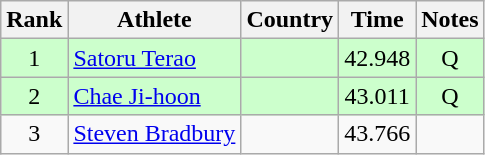<table class="wikitable" style="text-align:center">
<tr>
<th>Rank</th>
<th>Athlete</th>
<th>Country</th>
<th>Time</th>
<th>Notes</th>
</tr>
<tr bgcolor=ccffcc>
<td>1</td>
<td align=left><a href='#'>Satoru Terao</a></td>
<td align=left></td>
<td>42.948</td>
<td>Q </td>
</tr>
<tr bgcolor=ccffcc>
<td>2</td>
<td align=left><a href='#'>Chae Ji-hoon</a></td>
<td align=left></td>
<td>43.011</td>
<td>Q</td>
</tr>
<tr>
<td>3</td>
<td align=left><a href='#'>Steven Bradbury</a></td>
<td align=left></td>
<td>43.766</td>
<td></td>
</tr>
</table>
